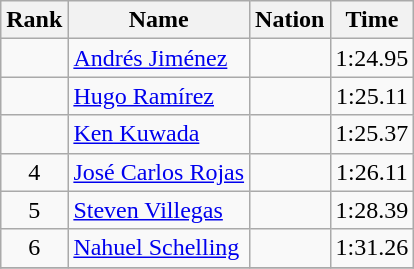<table class="wikitable" style="text-align:center">
<tr>
<th>Rank</th>
<th>Name</th>
<th>Nation</th>
<th>Time</th>
</tr>
<tr>
<td></td>
<td align=left><a href='#'>Andrés Jiménez</a></td>
<td align=left></td>
<td>1:24.95</td>
</tr>
<tr>
<td></td>
<td align=left><a href='#'>Hugo Ramírez</a></td>
<td align=left></td>
<td>1:25.11</td>
</tr>
<tr>
<td></td>
<td align=left><a href='#'>Ken Kuwada</a></td>
<td align=left></td>
<td>1:25.37</td>
</tr>
<tr>
<td>4</td>
<td align=left><a href='#'>José Carlos Rojas</a></td>
<td align=left></td>
<td>1:26.11</td>
</tr>
<tr>
<td>5</td>
<td align=left><a href='#'>Steven Villegas</a></td>
<td align=left></td>
<td>1:28.39</td>
</tr>
<tr>
<td>6</td>
<td align=left><a href='#'>Nahuel Schelling</a></td>
<td align=left></td>
<td>1:31.26</td>
</tr>
<tr>
</tr>
</table>
